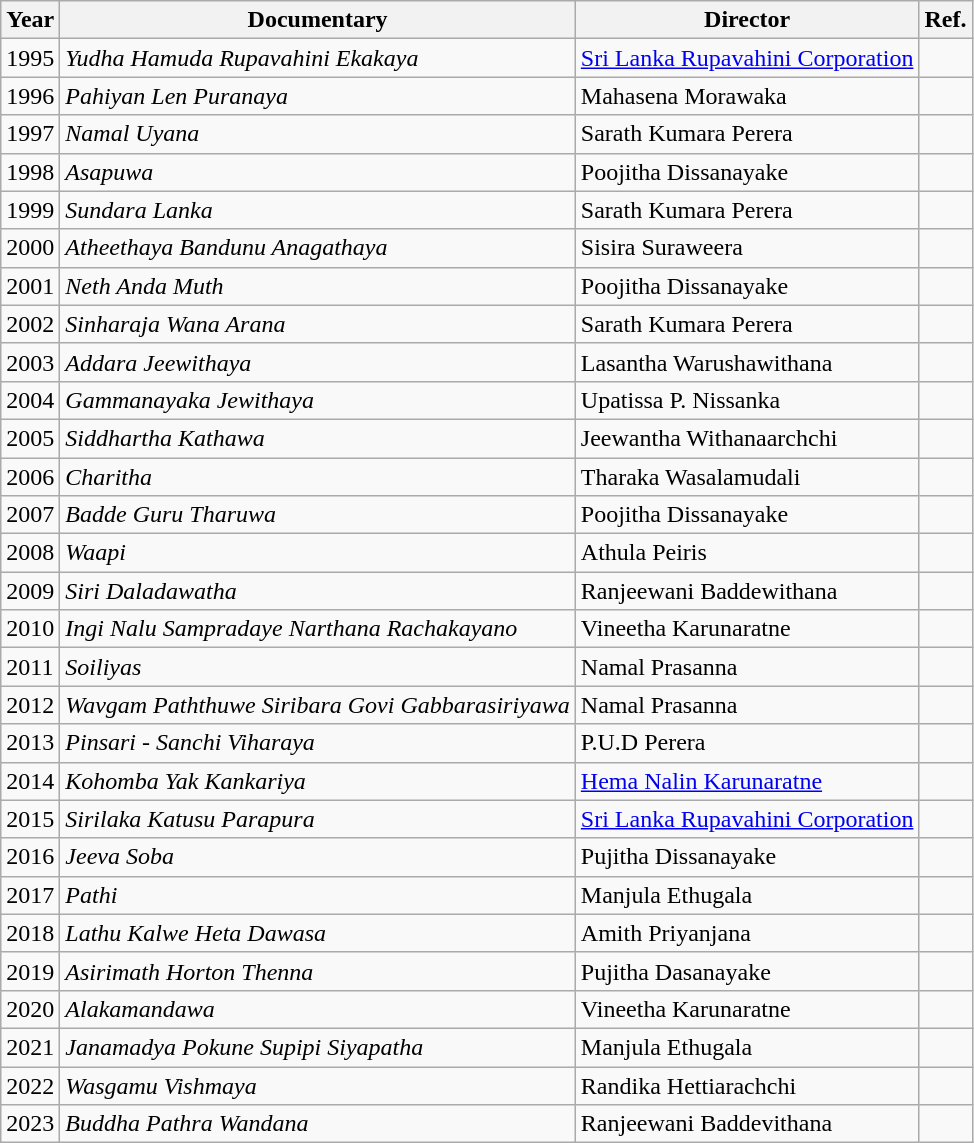<table class="wikitable">
<tr>
<th>Year</th>
<th>Documentary</th>
<th>Director</th>
<th>Ref.</th>
</tr>
<tr>
<td>1995</td>
<td><em>Yudha Hamuda Rupavahini Ekakaya</em></td>
<td><a href='#'>Sri Lanka Rupavahini Corporation</a></td>
<td></td>
</tr>
<tr>
<td>1996</td>
<td><em>Pahiyan Len Puranaya</em></td>
<td>Mahasena Morawaka</td>
<td></td>
</tr>
<tr>
<td>1997</td>
<td><em>Namal Uyana</em></td>
<td>Sarath Kumara Perera</td>
<td></td>
</tr>
<tr>
<td>1998</td>
<td><em>Asapuwa</em></td>
<td>Poojitha Dissanayake</td>
<td></td>
</tr>
<tr>
<td>1999</td>
<td><em>Sundara Lanka</em></td>
<td>Sarath Kumara Perera</td>
<td></td>
</tr>
<tr>
<td>2000</td>
<td><em>Atheethaya Bandunu Anagathaya</em></td>
<td>Sisira Suraweera</td>
<td></td>
</tr>
<tr>
<td>2001</td>
<td><em>Neth Anda Muth</em></td>
<td>Poojitha Dissanayake</td>
<td></td>
</tr>
<tr>
<td>2002</td>
<td><em>Sinharaja Wana Arana</em></td>
<td>Sarath Kumara Perera</td>
<td></td>
</tr>
<tr>
<td>2003</td>
<td><em>Addara Jeewithaya</em></td>
<td>Lasantha Warushawithana</td>
<td></td>
</tr>
<tr>
<td>2004</td>
<td><em>Gammanayaka Jewithaya</em></td>
<td>Upatissa P. Nissanka</td>
<td></td>
</tr>
<tr>
<td>2005</td>
<td><em>Siddhartha Kathawa</em></td>
<td>Jeewantha Withanaarchchi</td>
<td></td>
</tr>
<tr>
<td>2006</td>
<td><em>Charitha</em></td>
<td>Tharaka Wasalamudali</td>
<td></td>
</tr>
<tr>
<td>2007</td>
<td><em>Badde Guru Tharuwa</em></td>
<td>Poojitha Dissanayake</td>
<td></td>
</tr>
<tr>
<td>2008</td>
<td><em>Waapi</em></td>
<td>Athula Peiris</td>
<td></td>
</tr>
<tr>
<td>2009</td>
<td><em>Siri Daladawatha</em></td>
<td>Ranjeewani Baddewithana</td>
<td></td>
</tr>
<tr>
<td>2010</td>
<td><em>Ingi Nalu Sampradaye Narthana Rachakayano</em></td>
<td>Vineetha Karunaratne</td>
<td></td>
</tr>
<tr>
<td>2011</td>
<td><em>Soiliyas</em></td>
<td>Namal Prasanna</td>
<td></td>
</tr>
<tr>
<td>2012</td>
<td><em>Wavgam Paththuwe Siribara Govi Gabbarasiriyawa</em></td>
<td>Namal Prasanna</td>
<td></td>
</tr>
<tr>
<td>2013</td>
<td><em>Pinsari - Sanchi Viharaya</em></td>
<td>P.U.D Perera</td>
<td></td>
</tr>
<tr>
<td>2014</td>
<td><em>Kohomba Yak Kankariya</em></td>
<td><a href='#'>Hema Nalin Karunaratne</a></td>
<td></td>
</tr>
<tr>
<td>2015</td>
<td><em>Sirilaka Katusu Parapura</em></td>
<td><a href='#'>Sri Lanka Rupavahini Corporation</a></td>
<td></td>
</tr>
<tr>
<td>2016</td>
<td><em>Jeeva Soba</em></td>
<td>Pujitha Dissanayake</td>
<td></td>
</tr>
<tr>
<td>2017</td>
<td><em>Pathi</em></td>
<td>Manjula Ethugala</td>
<td></td>
</tr>
<tr>
<td>2018</td>
<td><em>Lathu Kalwe Heta Dawasa</em></td>
<td>Amith Priyanjana</td>
<td></td>
</tr>
<tr>
<td>2019</td>
<td><em>Asirimath Horton Thenna</em></td>
<td>Pujitha Dasanayake</td>
<td></td>
</tr>
<tr>
<td>2020</td>
<td><em>Alakamandawa</em></td>
<td>Vineetha Karunaratne</td>
<td></td>
</tr>
<tr>
<td>2021</td>
<td><em>Janamadya Pokune Supipi Siyapatha</em></td>
<td>Manjula Ethugala</td>
<td></td>
</tr>
<tr>
<td>2022</td>
<td><em>Wasgamu Vishmaya</em></td>
<td>Randika Hettiarachchi</td>
<td></td>
</tr>
<tr>
<td>2023</td>
<td><em>Buddha Pathra Wandana</em></td>
<td>Ranjeewani Baddevithana</td>
<td></td>
</tr>
</table>
